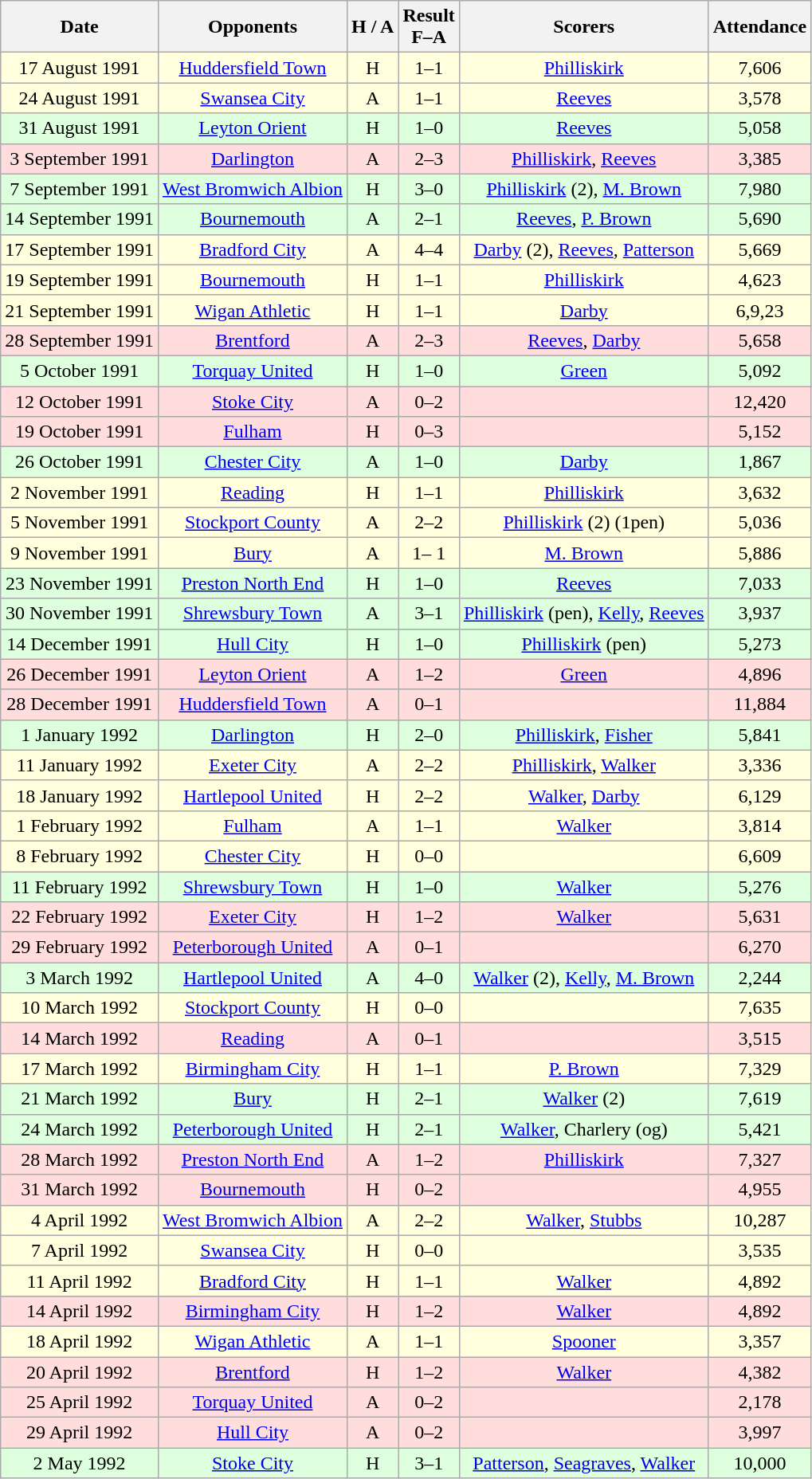<table class="wikitable" style="text-align:center">
<tr>
<th>Date</th>
<th>Opponents</th>
<th>H / A</th>
<th>Result<br>F–A</th>
<th>Scorers</th>
<th>Attendance</th>
</tr>
<tr bgcolor="#ffffdd">
<td>17 August 1991</td>
<td><a href='#'>Huddersfield Town</a></td>
<td>H</td>
<td>1–1</td>
<td><a href='#'>Philliskirk</a></td>
<td>7,606</td>
</tr>
<tr bgcolor="#ffffdd">
<td>24 August 1991</td>
<td><a href='#'>Swansea City</a></td>
<td>A</td>
<td>1–1</td>
<td><a href='#'>Reeves</a></td>
<td>3,578</td>
</tr>
<tr bgcolor="#ddffdd">
<td>31 August 1991</td>
<td><a href='#'>Leyton Orient</a></td>
<td>H</td>
<td>1–0</td>
<td><a href='#'>Reeves</a></td>
<td>5,058</td>
</tr>
<tr bgcolor="#ffdddd">
<td>3 September 1991</td>
<td><a href='#'>Darlington</a></td>
<td>A</td>
<td>2–3</td>
<td><a href='#'>Philliskirk</a>, <a href='#'>Reeves</a></td>
<td>3,385</td>
</tr>
<tr bgcolor="#ddffdd">
<td>7 September 1991</td>
<td><a href='#'>West Bromwich Albion</a></td>
<td>H</td>
<td>3–0</td>
<td><a href='#'>Philliskirk</a> (2), <a href='#'>M. Brown</a></td>
<td>7,980</td>
</tr>
<tr bgcolor="#ddffdd">
<td>14 September 1991</td>
<td><a href='#'>Bournemouth</a></td>
<td>A</td>
<td>2–1</td>
<td><a href='#'>Reeves</a>, <a href='#'>P. Brown</a></td>
<td>5,690</td>
</tr>
<tr bgcolor="#ffffdd">
<td>17 September 1991</td>
<td><a href='#'>Bradford City</a></td>
<td>A</td>
<td>4–4</td>
<td><a href='#'>Darby</a> (2), <a href='#'>Reeves</a>, <a href='#'>Patterson</a></td>
<td>5,669</td>
</tr>
<tr bgcolor="#ffffdd">
<td>19 September 1991</td>
<td><a href='#'>Bournemouth</a></td>
<td>H</td>
<td>1–1</td>
<td><a href='#'>Philliskirk</a></td>
<td>4,623</td>
</tr>
<tr bgcolor="#ffffdd">
<td>21 September 1991</td>
<td><a href='#'>Wigan Athletic</a></td>
<td>H</td>
<td>1–1</td>
<td><a href='#'>Darby</a></td>
<td>6,9,23</td>
</tr>
<tr bgcolor="#ffdddd">
<td>28 September 1991</td>
<td><a href='#'>Brentford</a></td>
<td>A</td>
<td>2–3</td>
<td><a href='#'>Reeves</a>, <a href='#'>Darby</a></td>
<td>5,658</td>
</tr>
<tr bgcolor="#ddffdd">
<td>5 October 1991</td>
<td><a href='#'>Torquay United</a></td>
<td>H</td>
<td>1–0</td>
<td><a href='#'>Green</a></td>
<td>5,092</td>
</tr>
<tr bgcolor="#ffdddd">
<td>12 October 1991</td>
<td><a href='#'>Stoke City</a></td>
<td>A</td>
<td>0–2</td>
<td></td>
<td>12,420</td>
</tr>
<tr bgcolor="#ffdddd">
<td>19 October 1991</td>
<td><a href='#'>Fulham</a></td>
<td>H</td>
<td>0–3</td>
<td></td>
<td>5,152</td>
</tr>
<tr bgcolor="#ddffdd">
<td>26 October 1991</td>
<td><a href='#'>Chester City</a></td>
<td>A</td>
<td>1–0</td>
<td><a href='#'>Darby</a></td>
<td>1,867</td>
</tr>
<tr bgcolor="#ffffdd">
<td>2 November 1991</td>
<td><a href='#'>Reading</a></td>
<td>H</td>
<td>1–1</td>
<td><a href='#'>Philliskirk</a></td>
<td>3,632</td>
</tr>
<tr bgcolor="#ffffdd">
<td>5 November 1991</td>
<td><a href='#'>Stockport County</a></td>
<td>A</td>
<td>2–2</td>
<td><a href='#'>Philliskirk</a> (2) (1pen)</td>
<td>5,036</td>
</tr>
<tr bgcolor="#ffffdd">
<td>9 November 1991</td>
<td><a href='#'>Bury</a></td>
<td>A</td>
<td>1– 1</td>
<td><a href='#'>M. Brown</a></td>
<td>5,886</td>
</tr>
<tr bgcolor="#ddffdd">
<td>23 November 1991</td>
<td><a href='#'>Preston North End</a></td>
<td>H</td>
<td>1–0</td>
<td><a href='#'>Reeves</a></td>
<td>7,033</td>
</tr>
<tr bgcolor="#ddffdd">
<td>30 November 1991</td>
<td><a href='#'>Shrewsbury Town</a></td>
<td>A</td>
<td>3–1</td>
<td><a href='#'>Philliskirk</a> (pen), <a href='#'>Kelly</a>, <a href='#'>Reeves</a></td>
<td>3,937</td>
</tr>
<tr bgcolor="#ddffdd">
<td>14 December 1991</td>
<td><a href='#'>Hull City</a></td>
<td>H</td>
<td>1–0</td>
<td><a href='#'>Philliskirk</a> (pen)</td>
<td>5,273</td>
</tr>
<tr bgcolor="#ffdddd">
<td>26 December 1991</td>
<td><a href='#'>Leyton Orient</a></td>
<td>A</td>
<td>1–2</td>
<td><a href='#'>Green</a></td>
<td>4,896</td>
</tr>
<tr bgcolor="#ffdddd">
<td>28 December 1991</td>
<td><a href='#'>Huddersfield Town</a></td>
<td>A</td>
<td>0–1</td>
<td></td>
<td>11,884</td>
</tr>
<tr bgcolor="#ddffdd">
<td>1 January 1992</td>
<td><a href='#'>Darlington</a></td>
<td>H</td>
<td>2–0</td>
<td><a href='#'>Philliskirk</a>, <a href='#'>Fisher</a></td>
<td>5,841</td>
</tr>
<tr bgcolor="#ffffdd">
<td>11 January 1992</td>
<td><a href='#'>Exeter City</a></td>
<td>A</td>
<td>2–2</td>
<td><a href='#'>Philliskirk</a>, <a href='#'>Walker</a></td>
<td>3,336</td>
</tr>
<tr bgcolor="#ffffdd">
<td>18 January 1992</td>
<td><a href='#'>Hartlepool United</a></td>
<td>H</td>
<td>2–2</td>
<td><a href='#'>Walker</a>, <a href='#'>Darby</a></td>
<td>6,129</td>
</tr>
<tr bgcolor="#ffffdd">
<td>1 February 1992</td>
<td><a href='#'>Fulham</a></td>
<td>A</td>
<td>1–1</td>
<td><a href='#'>Walker</a></td>
<td>3,814</td>
</tr>
<tr bgcolor="#ffffdd">
<td>8 February 1992</td>
<td><a href='#'>Chester City</a></td>
<td>H</td>
<td>0–0</td>
<td></td>
<td>6,609</td>
</tr>
<tr bgcolor="#ddffdd">
<td>11 February 1992</td>
<td><a href='#'>Shrewsbury Town</a></td>
<td>H</td>
<td>1–0</td>
<td><a href='#'>Walker</a></td>
<td>5,276</td>
</tr>
<tr bgcolor="#ffdddd">
<td>22 February 1992</td>
<td><a href='#'>Exeter City</a></td>
<td>H</td>
<td>1–2</td>
<td><a href='#'>Walker</a></td>
<td>5,631</td>
</tr>
<tr bgcolor="#ffdddd">
<td>29 February 1992</td>
<td><a href='#'>Peterborough United</a></td>
<td>A</td>
<td>0–1</td>
<td></td>
<td>6,270</td>
</tr>
<tr bgcolor="#ddffdd">
<td>3 March 1992</td>
<td><a href='#'>Hartlepool United</a></td>
<td>A</td>
<td>4–0</td>
<td><a href='#'>Walker</a> (2), <a href='#'>Kelly</a>, <a href='#'>M. Brown</a></td>
<td>2,244</td>
</tr>
<tr bgcolor="#ffffdd">
<td>10 March 1992</td>
<td><a href='#'>Stockport County</a></td>
<td>H</td>
<td>0–0</td>
<td></td>
<td>7,635</td>
</tr>
<tr bgcolor="#ffdddd">
<td>14 March 1992</td>
<td><a href='#'>Reading</a></td>
<td>A</td>
<td>0–1</td>
<td></td>
<td>3,515</td>
</tr>
<tr bgcolor="#ffffdd">
<td>17 March 1992</td>
<td><a href='#'>Birmingham City</a></td>
<td>H</td>
<td>1–1</td>
<td><a href='#'>P. Brown</a></td>
<td>7,329</td>
</tr>
<tr bgcolor="#ddffdd">
<td>21 March 1992</td>
<td><a href='#'>Bury</a></td>
<td>H</td>
<td>2–1</td>
<td><a href='#'>Walker</a> (2)</td>
<td>7,619</td>
</tr>
<tr bgcolor="#ddffdd">
<td>24 March 1992</td>
<td><a href='#'>Peterborough United</a></td>
<td>H</td>
<td>2–1</td>
<td><a href='#'>Walker</a>, Charlery (og)</td>
<td>5,421</td>
</tr>
<tr bgcolor="#ffdddd">
<td>28 March 1992</td>
<td><a href='#'>Preston North End</a></td>
<td>A</td>
<td>1–2</td>
<td><a href='#'>Philliskirk</a></td>
<td>7,327</td>
</tr>
<tr bgcolor="#ffdddd">
<td>31 March 1992</td>
<td><a href='#'>Bournemouth</a></td>
<td>H</td>
<td>0–2</td>
<td></td>
<td>4,955</td>
</tr>
<tr bgcolor="#ffffdd">
<td>4 April 1992</td>
<td><a href='#'>West Bromwich Albion</a></td>
<td>A</td>
<td>2–2</td>
<td><a href='#'>Walker</a>, <a href='#'>Stubbs</a></td>
<td>10,287</td>
</tr>
<tr bgcolor="#ffffdd">
<td>7 April 1992</td>
<td><a href='#'>Swansea City</a></td>
<td>H</td>
<td>0–0</td>
<td></td>
<td>3,535</td>
</tr>
<tr bgcolor="#ffffdd">
<td>11 April 1992</td>
<td><a href='#'>Bradford City</a></td>
<td>H</td>
<td>1–1</td>
<td><a href='#'>Walker</a></td>
<td>4,892</td>
</tr>
<tr bgcolor="#ffdddd">
<td>14 April 1992</td>
<td><a href='#'>Birmingham City</a></td>
<td>H</td>
<td>1–2</td>
<td><a href='#'>Walker</a></td>
<td>4,892</td>
</tr>
<tr bgcolor="#ffffdd">
<td>18 April 1992</td>
<td><a href='#'>Wigan Athletic</a></td>
<td>A</td>
<td>1–1</td>
<td><a href='#'>Spooner</a></td>
<td>3,357</td>
</tr>
<tr bgcolor="#ffdddd">
<td>20 April 1992</td>
<td><a href='#'>Brentford</a></td>
<td>H</td>
<td>1–2</td>
<td><a href='#'>Walker</a></td>
<td>4,382</td>
</tr>
<tr bgcolor="#ffdddd">
<td>25 April 1992</td>
<td><a href='#'>Torquay United</a></td>
<td>A</td>
<td>0–2</td>
<td></td>
<td>2,178</td>
</tr>
<tr bgcolor="#ffdddd">
<td>29 April 1992</td>
<td><a href='#'>Hull City</a></td>
<td>A</td>
<td>0–2</td>
<td></td>
<td>3,997</td>
</tr>
<tr bgcolor="#ddffdd">
<td>2 May 1992</td>
<td><a href='#'>Stoke City</a></td>
<td>H</td>
<td>3–1</td>
<td><a href='#'>Patterson</a>, <a href='#'>Seagraves</a>, <a href='#'>Walker</a></td>
<td>10,000</td>
</tr>
</table>
